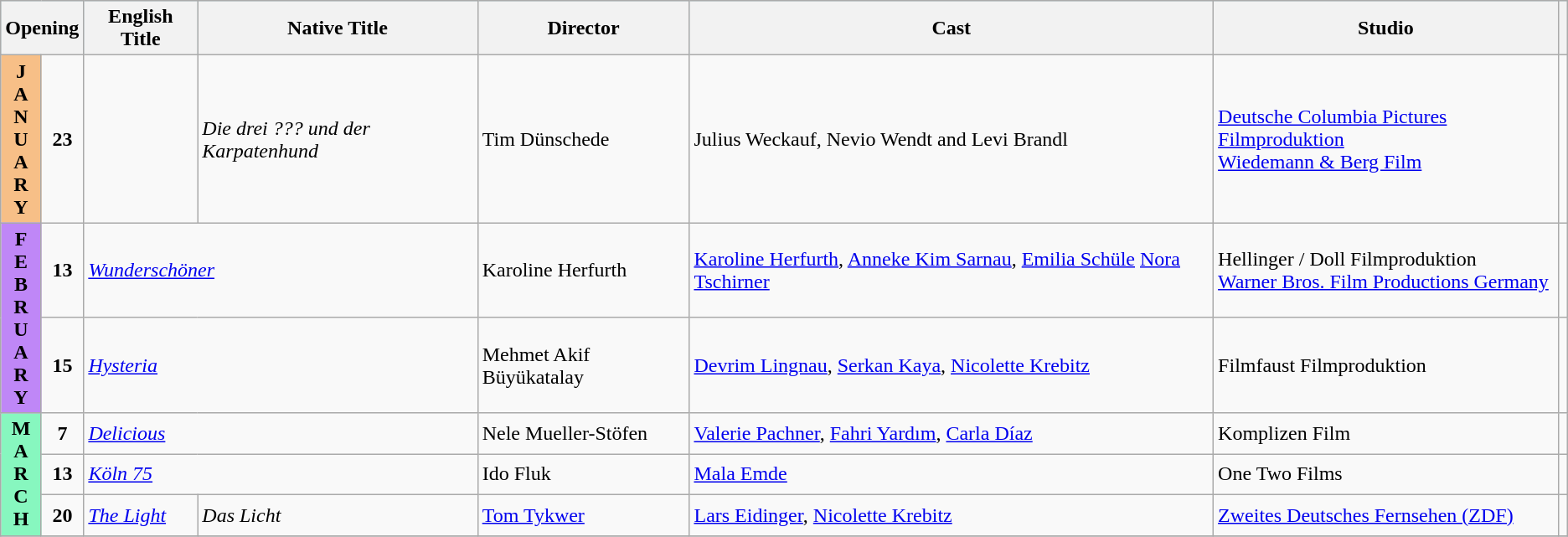<table class="wikitable sortable">
<tr style="background:#b0e0e6; text-align:center;">
<th colspan="2">Opening</th>
<th>English Title</th>
<th>Native Title</th>
<th>Director</th>
<th>Cast</th>
<th>Studio</th>
<th></th>
</tr>
<tr>
<th rowspan="1" style="text-align:center; background:#f7bf87; ">J<br>A<br>N<br>U<br>A<br>R<br>Y</th>
<td rowspan="1" style="text-align:center"><strong>23</strong></td>
<td><em></em></td>
<td><em>Die drei ??? und der Karpatenhund</em></td>
<td>Tim Dünschede</td>
<td>Julius Weckauf, Nevio Wendt and Levi Brandl</td>
<td><a href='#'>Deutsche Columbia Pictures Filmproduktion</a> <br> <a href='#'>Wiedemann & Berg Film</a></td>
<td></td>
</tr>
<tr>
<th rowspan="2" style="text-align:center; background:#bf87f7; textcolor:#000;">F<br>E<br>B<br>R<br>U<br>A<br>R<br>Y</th>
<td rowspan="1" style="text-align:center;"><strong>13</strong></td>
<td colspan=2><em><a href='#'>Wunderschöner</a></em></td>
<td>Karoline Herfurth</td>
<td><a href='#'>Karoline Herfurth</a>, <a href='#'>Anneke Kim Sarnau</a>,  <a href='#'>Emilia Schüle</a> <a href='#'>Nora Tschirner</a></td>
<td>Hellinger / Doll Filmproduktion <br> <a href='#'>Warner Bros. Film Productions Germany</a></td>
<td></td>
</tr>
<tr>
<td rowspan="1" style="text-align:center;"><strong>15</strong></td>
<td colspan=2><em><a href='#'>Hysteria</a></em></td>
<td>Mehmet Akif Büyükatalay</td>
<td><a href='#'>Devrim Lingnau</a>, <a href='#'>Serkan Kaya</a>,  <a href='#'>Nicolette Krebitz</a></td>
<td>Filmfaust Filmproduktion</td>
<td></td>
</tr>
<tr>
<th rowspan="3" style="text-align:center; background:#87f7bf; textcolor:#000;">M<br>A<br>R<br>C<br>H</th>
<td rowspan="1" style="text-align:center;"><strong>7</strong></td>
<td colspan="2"><em><a href='#'>Delicious</a></em></td>
<td>Nele Mueller-Stöfen</td>
<td><a href='#'>Valerie Pachner</a>, <a href='#'>Fahri Yardım</a>, <a href='#'>Carla Díaz</a></td>
<td>Komplizen Film</td>
<td></td>
</tr>
<tr>
<td rowspan="1" style="text-align:center;"><strong>13</strong></td>
<td colspan=2><em><a href='#'>Köln 75</a></em></td>
<td>Ido Fluk</td>
<td><a href='#'>Mala Emde</a></td>
<td>One Two Films</td>
<td></td>
</tr>
<tr>
<td rowspan="1" style="text-align:center;"><strong>20</strong></td>
<td><em><a href='#'>The Light</a></em></td>
<td><em>Das Licht</em></td>
<td><a href='#'>Tom Tykwer</a></td>
<td><a href='#'>Lars Eidinger</a>, <a href='#'>Nicolette Krebitz</a></td>
<td><a href='#'>Zweites Deutsches Fernsehen (ZDF)</a></td>
<td></td>
</tr>
<tr>
</tr>
</table>
